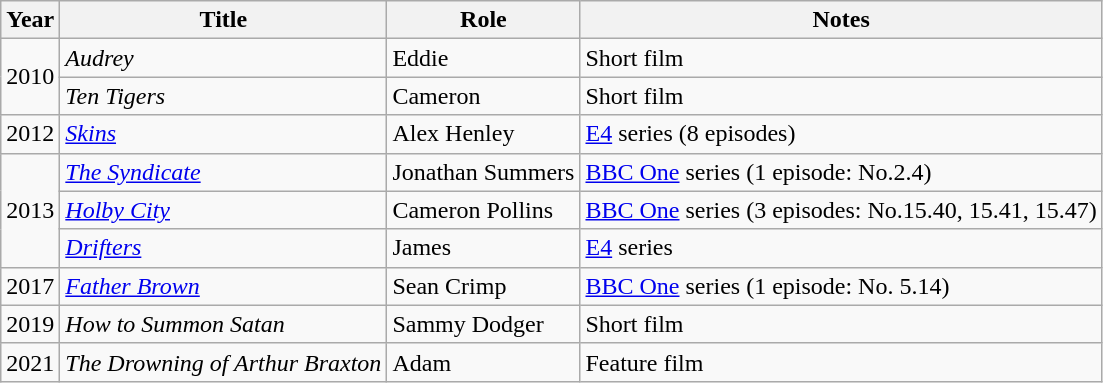<table class="wikitable">
<tr>
<th>Year</th>
<th>Title</th>
<th>Role</th>
<th>Notes</th>
</tr>
<tr>
<td rowspan=2>2010</td>
<td><em>Audrey</em></td>
<td>Eddie</td>
<td>Short film</td>
</tr>
<tr>
<td><em>Ten Tigers</em></td>
<td>Cameron</td>
<td>Short film</td>
</tr>
<tr>
<td>2012</td>
<td><em><a href='#'>Skins</a></em></td>
<td>Alex Henley</td>
<td><a href='#'>E4</a> series (8 episodes)</td>
</tr>
<tr>
<td rowspan=3>2013</td>
<td><em><a href='#'>The Syndicate</a></em></td>
<td>Jonathan Summers</td>
<td><a href='#'>BBC One</a> series (1 episode: No.2.4)</td>
</tr>
<tr>
<td><em><a href='#'>Holby City</a></em></td>
<td>Cameron Pollins</td>
<td><a href='#'>BBC One</a> series (3 episodes: No.15.40, 15.41, 15.47)</td>
</tr>
<tr>
<td><em><a href='#'>Drifters</a></em></td>
<td>James</td>
<td><a href='#'>E4</a> series</td>
</tr>
<tr>
<td>2017</td>
<td><em><a href='#'>Father Brown</a></em></td>
<td>Sean Crimp</td>
<td><a href='#'>BBC One</a> series (1 episode: No. 5.14)</td>
</tr>
<tr>
<td>2019</td>
<td><em>How to Summon Satan</em></td>
<td>Sammy Dodger</td>
<td>Short film</td>
</tr>
<tr>
<td>2021</td>
<td><em>The Drowning of Arthur Braxton</em></td>
<td>Adam</td>
<td>Feature film</td>
</tr>
</table>
